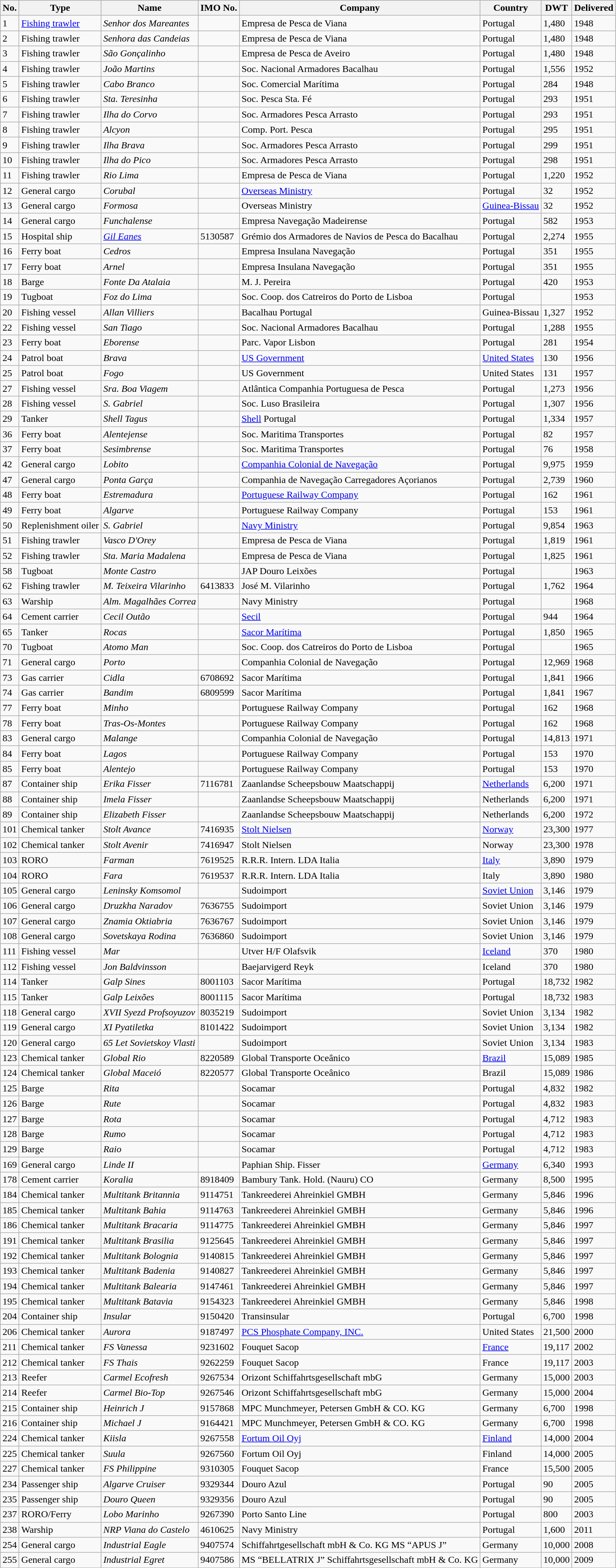<table class="wikitable mw-collapsible mw-collapsed">
<tr>
<th>No.</th>
<th>Type</th>
<th>Name</th>
<th>IMO No.</th>
<th>Company</th>
<th>Country</th>
<th>DWT</th>
<th>Delivered</th>
</tr>
<tr>
<td>1</td>
<td><a href='#'>Fishing trawler</a></td>
<td><em>Senhor dos Mareantes</em></td>
<td></td>
<td>Empresa de Pesca de Viana</td>
<td>Portugal</td>
<td>1,480</td>
<td>1948</td>
</tr>
<tr>
<td>2</td>
<td>Fishing trawler</td>
<td><em>Senhora das Candeias</em></td>
<td></td>
<td>Empresa de Pesca de Viana</td>
<td>Portugal</td>
<td>1,480</td>
<td>1948</td>
</tr>
<tr>
<td>3</td>
<td>Fishing trawler</td>
<td><em>São Gonçalinho</em></td>
<td></td>
<td>Empresa de Pesca de Aveiro</td>
<td>Portugal</td>
<td>1,480</td>
<td>1948</td>
</tr>
<tr>
<td>4</td>
<td>Fishing trawler</td>
<td><em>João Martins</em></td>
<td></td>
<td>Soc. Nacional Armadores Bacalhau</td>
<td>Portugal</td>
<td>1,556</td>
<td>1952</td>
</tr>
<tr>
<td>5</td>
<td>Fishing trawler</td>
<td><em>Cabo Branco</em></td>
<td></td>
<td>Soc. Comercial Marítima</td>
<td>Portugal</td>
<td>284</td>
<td>1948</td>
</tr>
<tr>
<td>6</td>
<td>Fishing trawler</td>
<td><em>Sta. Teresinha</em></td>
<td></td>
<td>Soc. Pesca Sta. Fé</td>
<td>Portugal</td>
<td>293</td>
<td>1951</td>
</tr>
<tr>
<td>7</td>
<td>Fishing trawler</td>
<td><em>Ilha do Corvo</em></td>
<td></td>
<td>Soc. Armadores Pesca Arrasto</td>
<td>Portugal</td>
<td>293</td>
<td>1951</td>
</tr>
<tr>
<td>8</td>
<td>Fishing trawler</td>
<td><em>Alcyon</em></td>
<td></td>
<td>Comp. Port. Pesca</td>
<td>Portugal</td>
<td>295</td>
<td>1951</td>
</tr>
<tr>
<td>9</td>
<td>Fishing trawler</td>
<td><em>Ilha Brava</em></td>
<td></td>
<td>Soc. Armadores Pesca Arrasto</td>
<td>Portugal</td>
<td>299</td>
<td>1951</td>
</tr>
<tr>
<td>10</td>
<td>Fishing trawler</td>
<td><em>Ilha do Pico</em></td>
<td></td>
<td>Soc. Armadores Pesca Arrasto</td>
<td>Portugal</td>
<td>298</td>
<td>1951</td>
</tr>
<tr>
<td>11</td>
<td>Fishing trawler</td>
<td><em>Rio Lima</em></td>
<td></td>
<td>Empresa de Pesca de Viana</td>
<td>Portugal</td>
<td>1,220</td>
<td>1952</td>
</tr>
<tr>
<td>12</td>
<td>General cargo</td>
<td><em>Corubal</em></td>
<td></td>
<td><a href='#'>Overseas Ministry</a></td>
<td>Portugal</td>
<td>32</td>
<td>1952</td>
</tr>
<tr>
<td>13</td>
<td>General cargo</td>
<td><em>Formosa</em></td>
<td></td>
<td>Overseas Ministry</td>
<td><a href='#'>Guinea-Bissau</a></td>
<td>32</td>
<td>1952</td>
</tr>
<tr>
<td>14</td>
<td>General cargo</td>
<td><em>Funchalense</em></td>
<td></td>
<td>Empresa Navegação Madeirense</td>
<td>Portugal</td>
<td>582</td>
<td>1953</td>
</tr>
<tr>
<td>15</td>
<td>Hospital ship</td>
<td><em><a href='#'>Gil Eanes</a></em></td>
<td>5130587</td>
<td>Grémio dos Armadores de Navios de Pesca do Bacalhau</td>
<td>Portugal</td>
<td>2,274</td>
<td>1955</td>
</tr>
<tr>
<td>16</td>
<td>Ferry boat</td>
<td><em>Cedros</em></td>
<td></td>
<td>Empresa Insulana Navegação</td>
<td>Portugal</td>
<td>351</td>
<td>1955</td>
</tr>
<tr>
<td>17</td>
<td>Ferry boat</td>
<td><em>Arnel</em></td>
<td></td>
<td>Empresa Insulana Navegação</td>
<td>Portugal</td>
<td>351</td>
<td>1955</td>
</tr>
<tr>
<td>18</td>
<td>Barge</td>
<td><em>Fonte Da Atalaia</em></td>
<td></td>
<td>M. J. Pereira</td>
<td>Portugal</td>
<td>420</td>
<td>1953</td>
</tr>
<tr>
<td>19</td>
<td>Tugboat</td>
<td><em>Foz do Lima</em></td>
<td></td>
<td>Soc. Coop. dos Catreiros do Porto de Lisboa</td>
<td>Portugal</td>
<td></td>
<td>1953</td>
</tr>
<tr>
<td>20</td>
<td>Fishing vessel</td>
<td><em>Allan Villiers</em></td>
<td></td>
<td>Bacalhau Portugal</td>
<td>Guinea-Bissau</td>
<td>1,327</td>
<td>1952</td>
</tr>
<tr>
<td>22</td>
<td>Fishing vessel</td>
<td><em>San Tiago</em></td>
<td></td>
<td>Soc. Nacional Armadores Bacalhau</td>
<td>Portugal</td>
<td>1,288</td>
<td>1955</td>
</tr>
<tr>
<td>23</td>
<td>Ferry boat</td>
<td><em>Eborense</em></td>
<td></td>
<td>Parc. Vapor Lisbon</td>
<td>Portugal</td>
<td>281</td>
<td>1954</td>
</tr>
<tr>
<td>24</td>
<td>Patrol boat</td>
<td><em>Brava</em></td>
<td></td>
<td><a href='#'>US Government</a></td>
<td><a href='#'>United States</a></td>
<td>130</td>
<td>1956</td>
</tr>
<tr>
<td>25</td>
<td>Patrol boat</td>
<td><em>Fogo</em></td>
<td></td>
<td>US Government</td>
<td>United States</td>
<td>131</td>
<td>1957</td>
</tr>
<tr>
<td>27</td>
<td>Fishing vessel</td>
<td><em>Sra. Boa Viagem</em></td>
<td></td>
<td>Atlântica Companhia Portuguesa de Pesca</td>
<td>Portugal</td>
<td>1,273</td>
<td>1956</td>
</tr>
<tr>
<td>28</td>
<td>Fishing vessel</td>
<td><em>S. Gabriel</em></td>
<td></td>
<td>Soc. Luso Brasileira</td>
<td>Portugal</td>
<td>1,307</td>
<td>1956</td>
</tr>
<tr>
<td>29</td>
<td>Tanker</td>
<td><em>Shell Tagus</em></td>
<td></td>
<td><a href='#'>Shell</a> Portugal</td>
<td>Portugal</td>
<td>1,334</td>
<td>1957</td>
</tr>
<tr>
<td>36</td>
<td>Ferry boat</td>
<td><em>Alentejense</em></td>
<td></td>
<td>Soc. Maritima Transportes</td>
<td>Portugal</td>
<td>82</td>
<td>1957</td>
</tr>
<tr>
<td>37</td>
<td>Ferry boat</td>
<td><em>Sesimbrense</em></td>
<td></td>
<td>Soc. Maritima Transportes</td>
<td>Portugal</td>
<td>76</td>
<td>1958</td>
</tr>
<tr>
<td>42</td>
<td>General cargo</td>
<td><em>Lobito</em></td>
<td></td>
<td><a href='#'>Companhia Colonial de Navegação</a></td>
<td>Portugal</td>
<td>9,975</td>
<td>1959</td>
</tr>
<tr>
<td>47</td>
<td>General cargo</td>
<td><em>Ponta Garça</em></td>
<td></td>
<td>Companhia de Navegação Carregadores Açorianos</td>
<td>Portugal</td>
<td>2,739</td>
<td>1960</td>
</tr>
<tr>
<td>48</td>
<td>Ferry boat</td>
<td><em>Estremadura</em></td>
<td></td>
<td><a href='#'>Portuguese Railway Company</a></td>
<td>Portugal</td>
<td>162</td>
<td>1961</td>
</tr>
<tr>
<td>49</td>
<td>Ferry boat</td>
<td><em>Algarve</em></td>
<td></td>
<td>Portuguese Railway Company</td>
<td>Portugal</td>
<td>153</td>
<td>1961</td>
</tr>
<tr>
<td>50</td>
<td>Replenishment oiler</td>
<td><em>S. Gabriel</em></td>
<td></td>
<td><a href='#'>Navy Ministry</a></td>
<td>Portugal</td>
<td>9,854</td>
<td>1963</td>
</tr>
<tr>
<td>51</td>
<td>Fishing trawler</td>
<td><em>Vasco D'Orey</em></td>
<td></td>
<td>Empresa de Pesca de Viana</td>
<td>Portugal</td>
<td>1,819</td>
<td>1961</td>
</tr>
<tr>
<td>52</td>
<td>Fishing trawler</td>
<td><em>Sta. Maria Madalena</em></td>
<td></td>
<td>Empresa de Pesca de Viana</td>
<td>Portugal</td>
<td>1,825</td>
<td>1961</td>
</tr>
<tr>
<td>58</td>
<td>Tugboat</td>
<td><em>Monte Castro</em></td>
<td></td>
<td>JAP Douro Leixões</td>
<td>Portugal</td>
<td></td>
<td>1963</td>
</tr>
<tr>
<td>62</td>
<td>Fishing trawler</td>
<td><em>M. Teixeira Vilarinho</em></td>
<td>6413833</td>
<td>José M. Vilarinho</td>
<td>Portugal</td>
<td>1,762</td>
<td>1964</td>
</tr>
<tr>
<td>63</td>
<td>Warship</td>
<td><em>Alm. Magalhães Correa</em></td>
<td></td>
<td>Navy Ministry</td>
<td>Portugal</td>
<td></td>
<td>1968</td>
</tr>
<tr>
<td>64</td>
<td>Cement carrier</td>
<td><em>Cecil Outão</em></td>
<td></td>
<td><a href='#'>Secil</a></td>
<td>Portugal</td>
<td>944</td>
<td>1964</td>
</tr>
<tr>
<td>65</td>
<td>Tanker</td>
<td><em>Rocas</em></td>
<td></td>
<td><a href='#'>Sacor Marítima</a></td>
<td>Portugal</td>
<td>1,850</td>
<td>1965</td>
</tr>
<tr>
<td>70</td>
<td>Tugboat</td>
<td><em>Atomo Man</em></td>
<td></td>
<td>Soc. Coop. dos Catreiros do Porto de Lisboa</td>
<td>Portugal</td>
<td></td>
<td>1965</td>
</tr>
<tr>
<td>71</td>
<td>General cargo</td>
<td><em>Porto</em></td>
<td></td>
<td>Companhia Colonial de Navegação</td>
<td>Portugal</td>
<td>12,969</td>
<td>1968</td>
</tr>
<tr>
<td>73</td>
<td>Gas carrier</td>
<td><em>Cidla</em></td>
<td>6708692</td>
<td>Sacor Marítima</td>
<td>Portugal</td>
<td>1,841</td>
<td>1966</td>
</tr>
<tr>
<td>74</td>
<td>Gas carrier</td>
<td><em>Bandim</em></td>
<td>6809599</td>
<td>Sacor Marítima</td>
<td>Portugal</td>
<td>1,841</td>
<td>1967</td>
</tr>
<tr>
<td>77</td>
<td>Ferry boat</td>
<td><em>Minho</em></td>
<td></td>
<td>Portuguese Railway Company</td>
<td>Portugal</td>
<td>162</td>
<td>1968</td>
</tr>
<tr>
<td>78</td>
<td>Ferry boat</td>
<td><em>Tras-Os-Montes</em></td>
<td></td>
<td>Portuguese Railway Company</td>
<td>Portugal</td>
<td>162</td>
<td>1968</td>
</tr>
<tr>
<td>83</td>
<td>General cargo</td>
<td><em>Malange</em></td>
<td></td>
<td>Companhia Colonial de Navegação</td>
<td>Portugal</td>
<td>14,813</td>
<td>1971</td>
</tr>
<tr>
<td>84</td>
<td>Ferry boat</td>
<td><em>Lagos</em></td>
<td></td>
<td>Portuguese Railway Company</td>
<td>Portugal</td>
<td>153</td>
<td>1970</td>
</tr>
<tr>
<td>85</td>
<td>Ferry boat</td>
<td><em>Alentejo</em></td>
<td></td>
<td>Portuguese Railway Company</td>
<td>Portugal</td>
<td>153</td>
<td>1970</td>
</tr>
<tr>
<td>87</td>
<td>Container ship</td>
<td><em>Erika Fisser</em></td>
<td>7116781</td>
<td>Zaanlandse Scheepsbouw Maatschappij</td>
<td><a href='#'>Netherlands</a></td>
<td>6,200</td>
<td>1971</td>
</tr>
<tr>
<td>88</td>
<td>Container ship</td>
<td><em>Imela Fisser</em></td>
<td></td>
<td>Zaanlandse Scheepsbouw Maatschappij</td>
<td>Netherlands</td>
<td>6,200</td>
<td>1971</td>
</tr>
<tr>
<td>89</td>
<td>Container ship</td>
<td><em>Elizabeth Fisser</em></td>
<td></td>
<td>Zaanlandse Scheepsbouw Maatschappij</td>
<td>Netherlands</td>
<td>6,200</td>
<td>1972</td>
</tr>
<tr>
<td>101</td>
<td>Chemical tanker</td>
<td><em>Stolt Avance</em></td>
<td>7416935</td>
<td><a href='#'>Stolt Nielsen</a></td>
<td><a href='#'>Norway</a></td>
<td>23,300</td>
<td>1977</td>
</tr>
<tr>
<td>102</td>
<td>Chemical tanker</td>
<td><em>Stolt Avenir</em></td>
<td>7416947</td>
<td>Stolt Nielsen</td>
<td>Norway</td>
<td>23,300</td>
<td>1978</td>
</tr>
<tr>
<td>103</td>
<td>RORO</td>
<td><em>Farman</em></td>
<td>7619525</td>
<td>R.R.R. Intern. LDA Italia</td>
<td><a href='#'>Italy</a></td>
<td>3,890</td>
<td>1979</td>
</tr>
<tr>
<td>104</td>
<td>RORO</td>
<td><em>Fara</em></td>
<td>7619537</td>
<td>R.R.R. Intern. LDA Italia</td>
<td>Italy</td>
<td>3,890</td>
<td>1980</td>
</tr>
<tr>
<td>105</td>
<td>General cargo</td>
<td><em>Leninsky Komsomol</em></td>
<td></td>
<td>Sudoimport</td>
<td><a href='#'>Soviet Union</a></td>
<td>3,146</td>
<td>1979</td>
</tr>
<tr>
<td>106</td>
<td>General cargo</td>
<td><em>Druzkha Naradov</em></td>
<td>7636755</td>
<td>Sudoimport</td>
<td>Soviet Union</td>
<td>3,146</td>
<td>1979</td>
</tr>
<tr>
<td>107</td>
<td>General cargo</td>
<td><em>Znamia Oktiabria</em></td>
<td>7636767</td>
<td>Sudoimport</td>
<td>Soviet Union</td>
<td>3,146</td>
<td>1979</td>
</tr>
<tr>
<td>108</td>
<td>General cargo</td>
<td><em>Sovetskaya Rodina</em></td>
<td>7636860</td>
<td>Sudoimport</td>
<td>Soviet Union</td>
<td>3,146</td>
<td>1979</td>
</tr>
<tr>
<td>111</td>
<td>Fishing vessel</td>
<td><em>Mar</em></td>
<td></td>
<td>Utver H/F Olafsvik</td>
<td><a href='#'>Iceland</a></td>
<td>370</td>
<td>1980</td>
</tr>
<tr>
<td>112</td>
<td>Fishing vessel</td>
<td><em>Jon Baldvinsson</em></td>
<td></td>
<td>Baejarvigerd Reyk</td>
<td>Iceland</td>
<td>370</td>
<td>1980</td>
</tr>
<tr>
<td>114</td>
<td>Tanker</td>
<td><em>Galp Sines</em></td>
<td>8001103</td>
<td>Sacor Marítima</td>
<td>Portugal</td>
<td>18,732</td>
<td>1982</td>
</tr>
<tr>
<td>115</td>
<td>Tanker</td>
<td><em>Galp Leixões</em></td>
<td>8001115</td>
<td>Sacor Marítima</td>
<td>Portugal</td>
<td>18,732</td>
<td>1983</td>
</tr>
<tr>
<td>118</td>
<td>General cargo</td>
<td><em>XVII Syezd Profsoyuzov</em></td>
<td>8035219</td>
<td>Sudoimport</td>
<td>Soviet Union</td>
<td>3,134</td>
<td>1982</td>
</tr>
<tr>
<td>119</td>
<td>General cargo</td>
<td><em>XI Pyatiletka</em></td>
<td>8101422</td>
<td>Sudoimport</td>
<td>Soviet Union</td>
<td>3,134</td>
<td>1982</td>
</tr>
<tr>
<td>120</td>
<td>General cargo</td>
<td><em>65 Let Sovietskoy Vlasti</em></td>
<td></td>
<td>Sudoimport</td>
<td>Soviet Union</td>
<td>3,134</td>
<td>1983</td>
</tr>
<tr>
<td>123</td>
<td>Chemical tanker</td>
<td><em>Global Rio</em></td>
<td>8220589</td>
<td>Global Transporte Oceânico</td>
<td><a href='#'>Brazil</a></td>
<td>15,089</td>
<td>1985</td>
</tr>
<tr>
<td>124</td>
<td>Chemical tanker</td>
<td><em>Global Maceió</em></td>
<td>8220577</td>
<td>Global Transporte Oceânico</td>
<td>Brazil</td>
<td>15,089</td>
<td>1986</td>
</tr>
<tr>
<td>125</td>
<td>Barge</td>
<td><em>Rita</em></td>
<td></td>
<td>Socamar</td>
<td>Portugal</td>
<td>4,832</td>
<td>1982</td>
</tr>
<tr>
<td>126</td>
<td>Barge</td>
<td><em>Rute</em></td>
<td></td>
<td>Socamar</td>
<td>Portugal</td>
<td>4,832</td>
<td>1983</td>
</tr>
<tr>
<td>127</td>
<td>Barge</td>
<td><em>Rota</em></td>
<td></td>
<td>Socamar</td>
<td>Portugal</td>
<td>4,712</td>
<td>1983</td>
</tr>
<tr>
<td>128</td>
<td>Barge</td>
<td><em>Rumo</em></td>
<td></td>
<td>Socamar</td>
<td>Portugal</td>
<td>4,712</td>
<td>1983</td>
</tr>
<tr>
<td>129</td>
<td>Barge</td>
<td><em>Raio</em></td>
<td></td>
<td>Socamar</td>
<td>Portugal</td>
<td>4,712</td>
<td>1983</td>
</tr>
<tr>
<td>169</td>
<td>General cargo</td>
<td><em>Linde II</em></td>
<td></td>
<td>Paphian Ship. Fisser</td>
<td><a href='#'>Germany</a></td>
<td>6,340</td>
<td>1993</td>
</tr>
<tr>
<td>178</td>
<td>Cement carrier</td>
<td><em>Koralia</em></td>
<td>8918409</td>
<td>Bambury Tank. Hold. (Nauru) CO</td>
<td>Germany</td>
<td>8,500</td>
<td>1995</td>
</tr>
<tr>
<td>184</td>
<td>Chemical tanker</td>
<td><em>Multitank Britannia</em></td>
<td>9114751</td>
<td>Tankreederei Ahreinkiel GMBH</td>
<td>Germany</td>
<td>5,846</td>
<td>1996</td>
</tr>
<tr>
<td>185</td>
<td>Chemical tanker</td>
<td><em>Multitank Bahia</em></td>
<td>9114763</td>
<td>Tankreederei Ahreinkiel GMBH</td>
<td>Germany</td>
<td>5,846</td>
<td>1996</td>
</tr>
<tr>
<td>186</td>
<td>Chemical tanker</td>
<td><em>Multitank Bracaria</em></td>
<td>9114775</td>
<td>Tankreederei Ahreinkiel GMBH</td>
<td>Germany</td>
<td>5,846</td>
<td>1997</td>
</tr>
<tr>
<td>191</td>
<td>Chemical tanker</td>
<td><em>Multitank Brasilia</em></td>
<td>9125645</td>
<td>Tankreederei Ahreinkiel GMBH</td>
<td>Germany</td>
<td>5,846</td>
<td>1997</td>
</tr>
<tr>
<td>192</td>
<td>Chemical tanker</td>
<td><em>Multitank Bolognia</em></td>
<td>9140815</td>
<td>Tankreederei Ahreinkiel GMBH</td>
<td>Germany</td>
<td>5,846</td>
<td>1997</td>
</tr>
<tr>
<td>193</td>
<td>Chemical tanker</td>
<td><em>Multitank Badenia</em></td>
<td>9140827</td>
<td>Tankreederei Ahreinkiel GMBH</td>
<td>Germany</td>
<td>5,846</td>
<td>1997</td>
</tr>
<tr>
<td>194</td>
<td>Chemical tanker</td>
<td><em>Multitank Balearia</em></td>
<td>9147461</td>
<td>Tankreederei Ahreinkiel GMBH</td>
<td>Germany</td>
<td>5,846</td>
<td>1997</td>
</tr>
<tr>
<td>195</td>
<td>Chemical tanker</td>
<td><em>Multitank Batavia</em></td>
<td>9154323</td>
<td>Tankreederei Ahreinkiel GMBH</td>
<td>Germany</td>
<td>5,846</td>
<td>1998</td>
</tr>
<tr>
<td>204</td>
<td>Container ship</td>
<td><em>Insular</em></td>
<td>9150420</td>
<td>Transinsular</td>
<td>Portugal</td>
<td>6,700</td>
<td>1998</td>
</tr>
<tr>
<td>206</td>
<td>Chemical tanker</td>
<td><em>Aurora</em></td>
<td>9187497</td>
<td><a href='#'>PCS Phosphate Company, INC.</a></td>
<td>United States</td>
<td>21,500</td>
<td>2000</td>
</tr>
<tr>
<td>211</td>
<td>Chemical tanker</td>
<td><em>FS Vanessa</em></td>
<td>9231602</td>
<td>Fouquet Sacop</td>
<td><a href='#'>France</a></td>
<td>19,117</td>
<td>2002</td>
</tr>
<tr>
<td>212</td>
<td>Chemical tanker</td>
<td><em>FS Thais</em></td>
<td>9262259</td>
<td>Fouquet Sacop</td>
<td>France</td>
<td>19,117</td>
<td>2003</td>
</tr>
<tr>
<td>213</td>
<td>Reefer</td>
<td><em>Carmel Ecofresh</em></td>
<td>9267534</td>
<td>Orizont Schiffahrtsgesellschaft mbG</td>
<td>Germany</td>
<td>15,000</td>
<td>2003</td>
</tr>
<tr>
<td>214</td>
<td>Reefer</td>
<td><em>Carmel Bio-Top</em></td>
<td>9267546</td>
<td>Orizont Schiffahrtsgesellschaft mbG</td>
<td>Germany</td>
<td>15,000</td>
<td>2004</td>
</tr>
<tr>
<td>215</td>
<td>Container ship</td>
<td><em>Heinrich J</em></td>
<td>9157868</td>
<td>MPC Munchmeyer, Petersen GmbH & CO. KG</td>
<td>Germany</td>
<td>6,700</td>
<td>1998</td>
</tr>
<tr>
<td>216</td>
<td>Container ship</td>
<td><em>Michael J</em></td>
<td>9164421</td>
<td>MPC Munchmeyer, Petersen GmbH & CO. KG</td>
<td>Germany</td>
<td>6,700</td>
<td>1998</td>
</tr>
<tr>
<td>224</td>
<td>Chemical tanker</td>
<td><em>Kiisla</em></td>
<td>9267558</td>
<td><a href='#'>Fortum Oil Oyj</a></td>
<td><a href='#'>Finland</a></td>
<td>14,000</td>
<td>2004</td>
</tr>
<tr>
<td>225</td>
<td>Chemical tanker</td>
<td><em>Suula</em></td>
<td>9267560</td>
<td>Fortum Oil Oyj</td>
<td>Finland</td>
<td>14,000</td>
<td>2005</td>
</tr>
<tr>
<td>227</td>
<td>Chemical tanker</td>
<td><em>FS Philippine</em></td>
<td>9310305</td>
<td>Fouquet Sacop</td>
<td>France</td>
<td>15,500</td>
<td>2005</td>
</tr>
<tr>
<td>234</td>
<td>Passenger ship</td>
<td><em>Algarve Cruiser</em></td>
<td>9329344</td>
<td>Douro Azul</td>
<td>Portugal</td>
<td>90</td>
<td>2005</td>
</tr>
<tr>
<td>235</td>
<td>Passenger ship</td>
<td><em>Douro Queen</em></td>
<td>9329356</td>
<td>Douro Azul</td>
<td>Portugal</td>
<td>90</td>
<td>2005</td>
</tr>
<tr>
<td>237</td>
<td>RORO/Ferry</td>
<td><em>Lobo Marinho</em></td>
<td>9267390</td>
<td>Porto Santo Line</td>
<td>Portugal</td>
<td>800</td>
<td>2003</td>
</tr>
<tr>
<td>238</td>
<td>Warship</td>
<td><em>NRP Viana do Castelo</em></td>
<td>4610625</td>
<td>Navy Ministry</td>
<td>Portugal</td>
<td>1,600</td>
<td>2011</td>
</tr>
<tr>
<td>254</td>
<td>General cargo</td>
<td><em>Industrial Eagle</em></td>
<td>9407574</td>
<td>Schiffahrtgesellschaft mbH & Co. KG MS “APUS J”</td>
<td>Germany</td>
<td>10,000</td>
<td>2008</td>
</tr>
<tr>
<td>255</td>
<td>General cargo</td>
<td><em>Industrial Egret</em></td>
<td>9407586</td>
<td>MS “BELLATRIX J” Schiffahrtsgesellschaft mbH & Co. KG</td>
<td>Germany</td>
<td>10,000</td>
<td>2009</td>
</tr>
</table>
